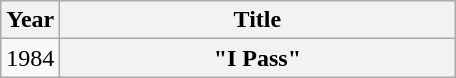<table class="wikitable plainrowheaders" style=text-align:center;>
<tr>
<th>Year</th>
<th style="width:16em;">Title</th>
</tr>
<tr>
<td>1984</td>
<th scope="row">"I Pass"</th>
</tr>
</table>
